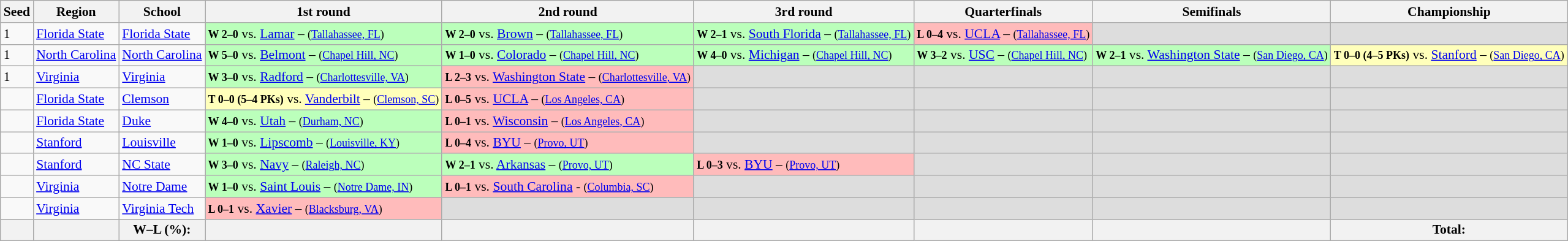<table class="sortable wikitable" style="white-space:nowrap; font-size:90%;">
<tr>
<th>Seed</th>
<th>Region</th>
<th>School</th>
<th>1st round</th>
<th>2nd round</th>
<th>3rd round</th>
<th>Quarterfinals</th>
<th>Semifinals</th>
<th>Championship</th>
</tr>
<tr>
<td>1</td>
<td><a href='#'>Florida State</a></td>
<td><a href='#'>Florida State</a></td>
<td style="background:#bfb;"><small><strong>W 2–0</strong></small> vs. <a href='#'>Lamar</a> – <small>(<a href='#'>Tallahassee, FL</a>)</small></td>
<td style="background:#bfb;"><small><strong>W 2–0</strong></small> vs. <a href='#'>Brown</a> – <small>(<a href='#'>Tallahassee, FL</a>)</small></td>
<td style="background:#bfb;"><small><strong>W 2–1</strong></small> vs. <a href='#'>South Florida</a> – <small>(<a href='#'>Tallahassee, FL</a>)</small></td>
<td style="background:#fbb;"><small><strong>L 0–4</strong></small> vs. <a href='#'>UCLA</a> – <small>(<a href='#'>Tallahassee, FL</a>)</small></td>
<td bgcolor=#ddd></td>
<td bgcolor=#ddd></td>
</tr>
<tr>
<td>1</td>
<td><a href='#'>North Carolina</a></td>
<td><a href='#'>North Carolina</a></td>
<td style="background:#bfb;"><small><strong>W 5–0</strong></small> vs. <a href='#'>Belmont</a> – <small>(<a href='#'>Chapel Hill, NC</a>)</small></td>
<td style="background:#bfb;"><small><strong>W 1–0</strong></small> vs. <a href='#'>Colorado</a> – <small>(<a href='#'>Chapel Hill, NC</a>)</small></td>
<td style="background:#bfb;"><small><strong>W 4–0</strong></small> vs. <a href='#'>Michigan</a> – <small>(<a href='#'>Chapel Hill, NC</a>)</small></td>
<td style="background:#bfb;"><small><strong>W 3–2</strong></small> vs. <a href='#'>USC</a> – <small>(<a href='#'>Chapel Hill, NC</a>)</small></td>
<td style="background:#bfb;"><small><strong>W 2–1</strong></small> vs. <a href='#'>Washington State</a> – <small>(<a href='#'>San Diego, CA</a>)</small></td>
<td style="background:#ffb;"><small><strong>T 0–0 (4–5 PKs)</strong></small> vs. <a href='#'>Stanford</a> – <small>(<a href='#'>San Diego, CA</a>)</small></td>
</tr>
<tr>
<td>1</td>
<td><a href='#'>Virginia</a></td>
<td><a href='#'>Virginia</a></td>
<td style="background:#bfb;"><small><strong>W 3–0</strong></small> vs. <a href='#'>Radford</a> – <small>(<a href='#'>Charlottesville, VA</a>)</small></td>
<td style="background:#fbb;"><small><strong>L 2–3</strong></small> vs. <a href='#'>Washington State</a> – <small>(<a href='#'>Charlottesville, VA</a>)</small></td>
<td bgcolor=#ddd></td>
<td bgcolor=#ddd></td>
<td bgcolor=#ddd></td>
<td bgcolor=#ddd></td>
</tr>
<tr>
<td></td>
<td><a href='#'>Florida State</a></td>
<td><a href='#'>Clemson</a></td>
<td style="background:#ffb;"><small><strong>T 0–0 (5–4 PKs)</strong></small> vs. <a href='#'>Vanderbilt</a> – <small>(<a href='#'>Clemson, SC</a>)</small></td>
<td style="background:#fbb;"><small><strong>L 0–5</strong></small> vs. <a href='#'>UCLA</a> – <small>(<a href='#'>Los Angeles, CA</a>)</small></td>
<td bgcolor=#ddd></td>
<td bgcolor=#ddd></td>
<td bgcolor=#ddd></td>
<td bgcolor=#ddd></td>
</tr>
<tr>
<td></td>
<td><a href='#'>Florida State</a></td>
<td><a href='#'>Duke</a></td>
<td style="background:#bfb;"><small><strong>W 4–0</strong></small> vs. <a href='#'>Utah</a> – <small>(<a href='#'>Durham, NC</a>)</small></td>
<td style="background:#fbb;"><small><strong>L 0–1</strong></small> vs. <a href='#'>Wisconsin</a> – <small>(<a href='#'>Los Angeles, CA</a>)</small></td>
<td bgcolor=#ddd></td>
<td bgcolor=#ddd></td>
<td bgcolor=#ddd></td>
<td bgcolor=#ddd></td>
</tr>
<tr>
<td></td>
<td><a href='#'>Stanford</a></td>
<td><a href='#'>Louisville</a></td>
<td style="background:#bfb;"><small><strong>W 1–0</strong></small> vs. <a href='#'>Lipscomb</a> – <small>(<a href='#'>Louisville, KY</a>)</small></td>
<td style="background:#fbb;"><small><strong>L 0–4</strong></small> vs. <a href='#'>BYU</a> – <small>(<a href='#'>Provo, UT</a>)</small></td>
<td bgcolor=#ddd></td>
<td bgcolor=#ddd></td>
<td bgcolor=#ddd></td>
<td bgcolor=#ddd></td>
</tr>
<tr>
<td></td>
<td><a href='#'>Stanford</a></td>
<td><a href='#'>NC State</a></td>
<td style="background:#bfb;"><small><strong>W 3–0</strong></small> vs. <a href='#'>Navy</a> – <small>(<a href='#'>Raleigh, NC</a>)</small></td>
<td style="background:#bfb;"><small><strong>W 2–1</strong></small> vs. <a href='#'>Arkansas</a> – <small>(<a href='#'>Provo, UT</a>)</small></td>
<td style="background:#fbb;"><small><strong>L 0–3</strong></small> vs. <a href='#'>BYU</a> – <small>(<a href='#'>Provo, UT</a>)</small></td>
<td bgcolor=#ddd></td>
<td bgcolor=#ddd></td>
<td bgcolor=#ddd></td>
</tr>
<tr>
<td></td>
<td><a href='#'>Virginia</a></td>
<td><a href='#'>Notre Dame</a></td>
<td style="background:#bfb;"><small><strong>W 1–0</strong></small> vs. <a href='#'>Saint Louis</a> – <small>(<a href='#'>Notre Dame, IN</a>)</small></td>
<td style="background:#fbb;"><small><strong>L 0–1</strong></small> vs. <a href='#'>South Carolina</a> - <small>(<a href='#'>Columbia, SC</a>)</small></td>
<td bgcolor=#ddd></td>
<td bgcolor=#ddd></td>
<td bgcolor=#ddd></td>
<td bgcolor=#ddd></td>
</tr>
<tr>
<td></td>
<td><a href='#'>Virginia</a></td>
<td><a href='#'>Virginia Tech</a></td>
<td style="background:#fbb;"><small><strong>L 0–1</strong></small> vs. <a href='#'>Xavier</a> – <small>(<a href='#'>Blacksburg, VA</a>)</small></td>
<td bgcolor=#ddd></td>
<td bgcolor=#ddd></td>
<td bgcolor=#ddd></td>
<td bgcolor=#ddd></td>
<td bgcolor=#ddd></td>
</tr>
<tr>
<th></th>
<th></th>
<th>W–L (%):</th>
<th></th>
<th></th>
<th></th>
<th></th>
<th></th>
<th> Total: </th>
</tr>
</table>
